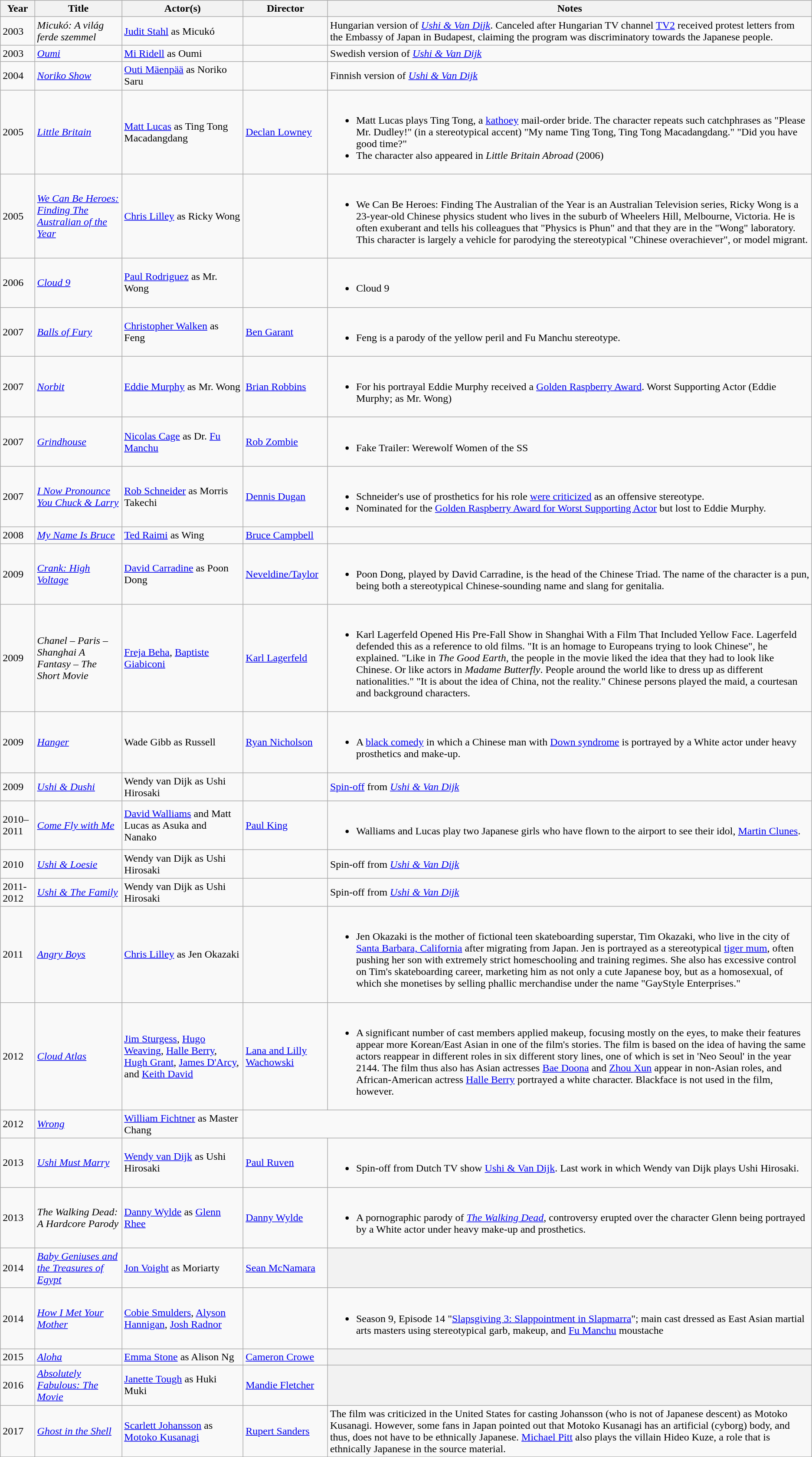<table class="wikitable sortable">
<tr>
<th>Year</th>
<th>Title</th>
<th>Actor(s)</th>
<th>Director</th>
<th>Notes</th>
</tr>
<tr>
<td>2003</td>
<td><em>Micukó: A világ ferde szemmel</em></td>
<td><a href='#'>Judit Stahl</a> as Micukó</td>
<td></td>
<td>Hungarian version of <em><a href='#'>Ushi & Van Dijk</a></em>. Canceled after Hungarian TV channel <a href='#'>TV2</a> received protest letters from the Embassy of Japan in Budapest, claiming the program was discriminatory towards the Japanese people.</td>
</tr>
<tr>
<td>2003</td>
<td><em><a href='#'>Oumi</a></em></td>
<td><a href='#'>Mi Ridell</a> as Oumi</td>
<td></td>
<td>Swedish version of <em><a href='#'>Ushi & Van Dijk</a></em></td>
</tr>
<tr>
<td>2004</td>
<td><em><a href='#'>Noriko Show</a></em></td>
<td><a href='#'>Outi Mäenpää</a> as Noriko Saru</td>
<td></td>
<td>Finnish version of <em><a href='#'>Ushi & Van Dijk</a></em></td>
</tr>
<tr>
<td>2005</td>
<td><em><a href='#'>Little Britain</a></em></td>
<td><a href='#'>Matt Lucas</a> as Ting Tong Macadangdang</td>
<td><a href='#'>Declan Lowney</a></td>
<td><br><ul><li>Matt Lucas plays Ting Tong, a <a href='#'>kathoey</a> mail-order bride. The character repeats such catchphrases as "Please Mr. Dudley!" (in a stereotypical accent)  "My name Ting Tong, Ting Tong Macadangdang." "Did you have good time?"</li><li>The character also appeared in <em>Little Britain Abroad</em> (2006)</li></ul></td>
</tr>
<tr>
<td>2005</td>
<td><em><a href='#'>We Can Be Heroes: Finding The Australian of the Year</a></em></td>
<td><a href='#'>Chris Lilley</a> as Ricky Wong</td>
<td></td>
<td><br><ul><li>We Can Be Heroes: Finding The Australian of the Year is an Australian Television series, Ricky Wong is a 23-year-old Chinese physics student who lives in the suburb of Wheelers Hill, Melbourne, Victoria. He is often exuberant and tells his colleagues that "Physics is Phun" and that they are in the "Wong" laboratory. This character is largely a vehicle for parodying the stereotypical "Chinese overachiever", or model migrant.</li></ul></td>
</tr>
<tr>
<td>2006</td>
<td><em><a href='#'>Cloud 9</a></em></td>
<td><a href='#'>Paul Rodriguez</a> as Mr. Wong</td>
<td></td>
<td><br><ul><li>Cloud 9</li></ul></td>
</tr>
<tr>
<td>2007</td>
<td><em><a href='#'>Balls of Fury</a></em></td>
<td><a href='#'>Christopher Walken</a> as Feng</td>
<td><a href='#'>Ben Garant</a></td>
<td><br><ul><li>Feng is a parody of the yellow peril and Fu Manchu stereotype.</li></ul></td>
</tr>
<tr>
<td>2007</td>
<td><em><a href='#'>Norbit</a></em></td>
<td><a href='#'>Eddie Murphy</a> as Mr. Wong</td>
<td><a href='#'>Brian Robbins</a></td>
<td><br><ul><li>For his portrayal Eddie Murphy received a <a href='#'>Golden Raspberry Award</a>. Worst Supporting Actor (Eddie Murphy; as Mr. Wong)</li></ul></td>
</tr>
<tr>
<td>2007</td>
<td><em><a href='#'>Grindhouse</a></em></td>
<td><a href='#'>Nicolas Cage</a> as Dr. <a href='#'>Fu Manchu</a></td>
<td><a href='#'>Rob Zombie</a></td>
<td><br><ul><li>Fake Trailer: Werewolf Women of the SS</li></ul></td>
</tr>
<tr>
<td>2007</td>
<td><em><a href='#'>I Now Pronounce You Chuck & Larry</a></em></td>
<td><a href='#'>Rob Schneider</a> as Morris Takechi</td>
<td><a href='#'>Dennis Dugan</a></td>
<td><br><ul><li>Schneider's use of prosthetics for his role <a href='#'>were criticized</a> as an offensive stereotype.</li><li>Nominated for the <a href='#'>Golden Raspberry Award for Worst Supporting Actor</a> but lost to Eddie Murphy.</li></ul></td>
</tr>
<tr>
<td>2008</td>
<td><em><a href='#'>My Name Is Bruce</a></em></td>
<td><a href='#'>Ted Raimi</a> as Wing</td>
<td><a href='#'>Bruce Campbell</a></td>
<td></td>
</tr>
<tr>
<td>2009</td>
<td><em><a href='#'>Crank: High Voltage</a></em></td>
<td><a href='#'>David Carradine</a> as Poon Dong</td>
<td><a href='#'>Neveldine/Taylor</a></td>
<td><br><ul><li>Poon Dong, played by David Carradine, is the head of the Chinese Triad. The name of the character is a pun, being both a stereotypical Chinese-sounding name and slang for genitalia.</li></ul></td>
</tr>
<tr>
<td>2009</td>
<td><em>Chanel – Paris – Shanghai A Fantasy – The Short Movie</em></td>
<td><a href='#'>Freja Beha</a>, <a href='#'>Baptiste Giabiconi</a></td>
<td><a href='#'>Karl Lagerfeld</a></td>
<td><br><ul><li>Karl Lagerfeld Opened His Pre-Fall Show in Shanghai With a Film That Included Yellow Face. Lagerfeld defended this as a reference to old films. "It is an homage to Europeans trying to look Chinese", he explained. "Like in <em>The Good Earth</em>, the people in the movie liked the idea that they had to look like Chinese. Or like actors in <em>Madame Butterfly</em>. People around the world like to dress up as different nationalities." "It is about the idea of China, not the reality." Chinese persons played the maid, a courtesan and background characters.</li></ul></td>
</tr>
<tr>
<td>2009</td>
<td><em><a href='#'>Hanger</a></em></td>
<td>Wade Gibb as Russell</td>
<td><a href='#'>Ryan Nicholson</a></td>
<td><br><ul><li>A <a href='#'>black comedy</a> in which a Chinese man with <a href='#'>Down syndrome</a> is portrayed by a White actor under heavy prosthetics and make-up.</li></ul></td>
</tr>
<tr>
<td>2009</td>
<td><em><a href='#'>Ushi & Dushi</a></em></td>
<td>Wendy van Dijk as Ushi Hirosaki</td>
<td></td>
<td><a href='#'>Spin-off</a> from <em><a href='#'>Ushi & Van Dijk</a></em></td>
</tr>
<tr>
<td>2010–2011</td>
<td><em><a href='#'>Come Fly with Me</a></em></td>
<td><a href='#'>David Walliams</a> and Matt Lucas as Asuka and Nanako</td>
<td><a href='#'>Paul King</a></td>
<td><br><ul><li>Walliams and Lucas play two Japanese girls who have flown to the airport to see their idol, <a href='#'>Martin Clunes</a>.</li></ul></td>
</tr>
<tr>
<td>2010</td>
<td><em><a href='#'>Ushi & Loesie</a></em></td>
<td>Wendy van Dijk as Ushi Hirosaki</td>
<td></td>
<td>Spin-off from <em><a href='#'>Ushi & Van Dijk</a></em></td>
</tr>
<tr>
<td>2011-2012</td>
<td><em><a href='#'>Ushi & The Family</a></em></td>
<td>Wendy van Dijk as Ushi Hirosaki</td>
<td></td>
<td>Spin-off from <em><a href='#'>Ushi & Van Dijk</a></em></td>
</tr>
<tr>
<td>2011</td>
<td><em><a href='#'>Angry Boys</a></em></td>
<td><a href='#'>Chris Lilley</a> as Jen Okazaki</td>
<td></td>
<td><br><ul><li>Jen Okazaki is the mother of fictional teen skateboarding superstar, Tim Okazaki, who live in the city of <a href='#'>Santa Barbara, California</a> after migrating from Japan. Jen is portrayed as a stereotypical <a href='#'>tiger mum</a>, often pushing her son with extremely strict homeschooling and training regimes. She also has excessive control on Tim's skateboarding career, marketing him as not only a cute Japanese boy, but as a homosexual, of which she monetises by selling phallic merchandise under the name "GayStyle Enterprises."</li></ul></td>
</tr>
<tr>
<td>2012</td>
<td><em><a href='#'>Cloud Atlas</a></em></td>
<td><a href='#'>Jim Sturgess</a>, <a href='#'>Hugo Weaving</a>, <a href='#'>Halle Berry</a>, <a href='#'>Hugh Grant</a>, <a href='#'>James D'Arcy</a>, and <a href='#'>Keith David</a></td>
<td><a href='#'>Lana and Lilly Wachowski</a></td>
<td><br><ul><li>A significant number of cast members applied makeup, focusing mostly on the eyes, to make their features appear more Korean/East Asian in one of the film's stories. The film is based on the idea of having the same actors reappear in different roles in six different story lines, one of which is set in 'Neo Seoul' in the year 2144. The film thus also has Asian actresses <a href='#'>Bae Doona</a> and <a href='#'>Zhou Xun</a> appear in non-Asian roles, and African-American actress <a href='#'>Halle Berry</a> portrayed a white character. Blackface is not used in the film, however.</li></ul></td>
</tr>
<tr>
<td>2012</td>
<td><em><a href='#'>Wrong</a></em></td>
<td><a href='#'>William Fichtner</a> as Master Chang</td>
</tr>
<tr>
<td>2013</td>
<td><em><a href='#'>Ushi Must Marry</a></em></td>
<td><a href='#'>Wendy van Dijk</a> as Ushi Hirosaki</td>
<td><a href='#'>Paul Ruven</a></td>
<td><br><ul><li>Spin-off from Dutch TV show <a href='#'>Ushi & Van Dijk</a>. Last work in which Wendy van Dijk plays Ushi Hirosaki.</li></ul></td>
</tr>
<tr>
<td>2013</td>
<td><em>The Walking Dead: A Hardcore Parody</em></td>
<td><a href='#'>Danny Wylde</a> as <a href='#'>Glenn Rhee</a></td>
<td><a href='#'>Danny Wylde</a></td>
<td><br><ul><li>A pornographic parody of <em><a href='#'>The Walking Dead</a></em>, controversy erupted over the character Glenn being portrayed by a White actor under heavy make-up and prosthetics.</li></ul></td>
</tr>
<tr>
<td>2014</td>
<td><em><a href='#'>Baby Geniuses and the Treasures of Egypt</a></em></td>
<td><a href='#'>Jon Voight</a> as Moriarty</td>
<td><a href='#'>Sean McNamara</a></td>
<th></th>
</tr>
<tr>
<td>2014</td>
<td><em><a href='#'>How I Met Your Mother</a></em></td>
<td><a href='#'>Cobie Smulders</a>, <a href='#'>Alyson Hannigan</a>, <a href='#'>Josh Radnor</a></td>
<td></td>
<td><br><ul><li>Season 9, Episode 14 "<a href='#'>Slapsgiving 3: Slappointment in Slapmarra</a>"; main cast dressed as East Asian martial arts masters using stereotypical garb, makeup, and <a href='#'>Fu Manchu</a> moustache</li></ul></td>
</tr>
<tr>
<td>2015</td>
<td><em><a href='#'>Aloha</a></em></td>
<td><a href='#'>Emma Stone</a> as Alison Ng</td>
<td><a href='#'>Cameron Crowe</a></td>
<th></th>
</tr>
<tr>
<td>2016</td>
<td><em><a href='#'>Absolutely Fabulous: The Movie</a></em></td>
<td><a href='#'>Janette Tough</a> as Huki Muki</td>
<td><a href='#'>Mandie Fletcher</a></td>
<th></th>
</tr>
<tr>
<td>2017</td>
<td><em><a href='#'>Ghost in the Shell</a></em></td>
<td><a href='#'>Scarlett Johansson</a> as <a href='#'>Motoko Kusanagi</a></td>
<td><a href='#'>Rupert Sanders</a></td>
<td>The film was criticized in the United States for casting Johansson (who is not of Japanese descent) as Motoko Kusanagi. However, some fans in Japan pointed out that Motoko Kusanagi has an artificial (cyborg) body, and thus, does not have to be ethnically Japanese. <a href='#'>Michael Pitt</a> also plays the villain Hideo Kuze, a role that is ethnically Japanese in the source material.</td>
</tr>
</table>
